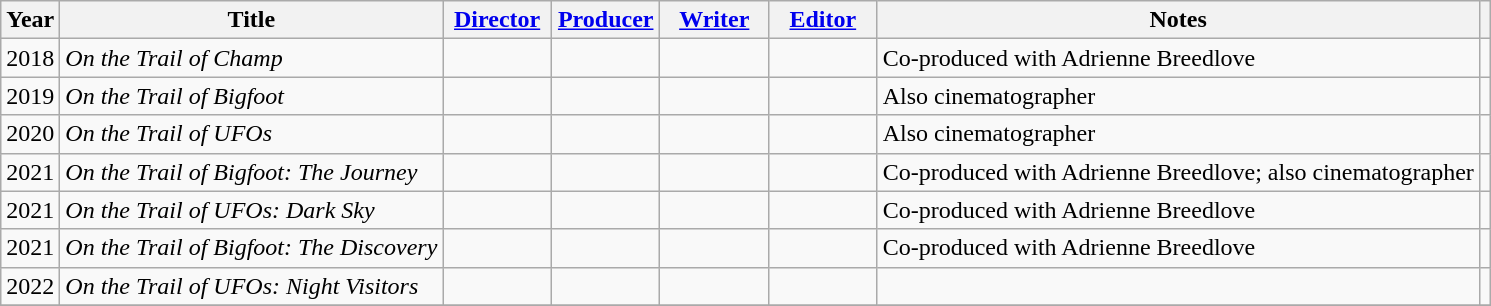<table class="wikitable sortable">
<tr>
<th>Year</th>
<th>Title</th>
<th width="65"><a href='#'>Director</a></th>
<th width="65"><a href='#'>Producer</a></th>
<th width="65"><a href='#'>Writer</a></th>
<th width="65"><a href='#'>Editor</a></th>
<th class=unsortable>Notes</th>
<th class=unsortable></th>
</tr>
<tr>
<td>2018</td>
<td><em>On the Trail of Champ</em></td>
<td></td>
<td></td>
<td></td>
<td></td>
<td>Co-produced with Adrienne Breedlove</td>
<td></td>
</tr>
<tr>
<td>2019</td>
<td><em>On the Trail of Bigfoot</em></td>
<td></td>
<td></td>
<td></td>
<td></td>
<td>Also cinematographer</td>
<td></td>
</tr>
<tr>
<td>2020</td>
<td><em>On the Trail of UFOs</em></td>
<td></td>
<td></td>
<td></td>
<td></td>
<td>Also cinematographer</td>
<td></td>
</tr>
<tr>
<td>2021</td>
<td><em>On the Trail of Bigfoot: The Journey</em></td>
<td></td>
<td></td>
<td></td>
<td></td>
<td>Co-produced with Adrienne Breedlove; also cinematographer</td>
<td></td>
</tr>
<tr>
<td>2021</td>
<td><em>On the Trail of UFOs: Dark Sky</em></td>
<td></td>
<td></td>
<td></td>
<td></td>
<td>Co-produced with Adrienne Breedlove</td>
<td></td>
</tr>
<tr>
<td>2021</td>
<td><em>On the Trail of Bigfoot: The Discovery</em></td>
<td></td>
<td></td>
<td></td>
<td></td>
<td>Co-produced with Adrienne Breedlove</td>
<td></td>
</tr>
<tr>
<td>2022</td>
<td><em>On the Trail of UFOs: Night Visitors</em></td>
<td></td>
<td></td>
<td></td>
<td></td>
<td></td>
<td></td>
</tr>
<tr>
</tr>
</table>
